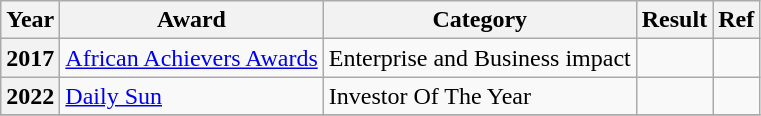<table class="wikitable sortable">
<tr>
<th>Year</th>
<th>Award</th>
<th>Category</th>
<th>Result</th>
<th>Ref</th>
</tr>
<tr>
<th>2017</th>
<td><a href='#'>African Achievers Awards</a></td>
<td>Enterprise and Business impact</td>
<td></td>
<td></td>
</tr>
<tr>
<th>2022</th>
<td><a href='#'>Daily Sun</a></td>
<td>Investor Of The Year</td>
<td></td>
<td></td>
</tr>
<tr>
</tr>
</table>
